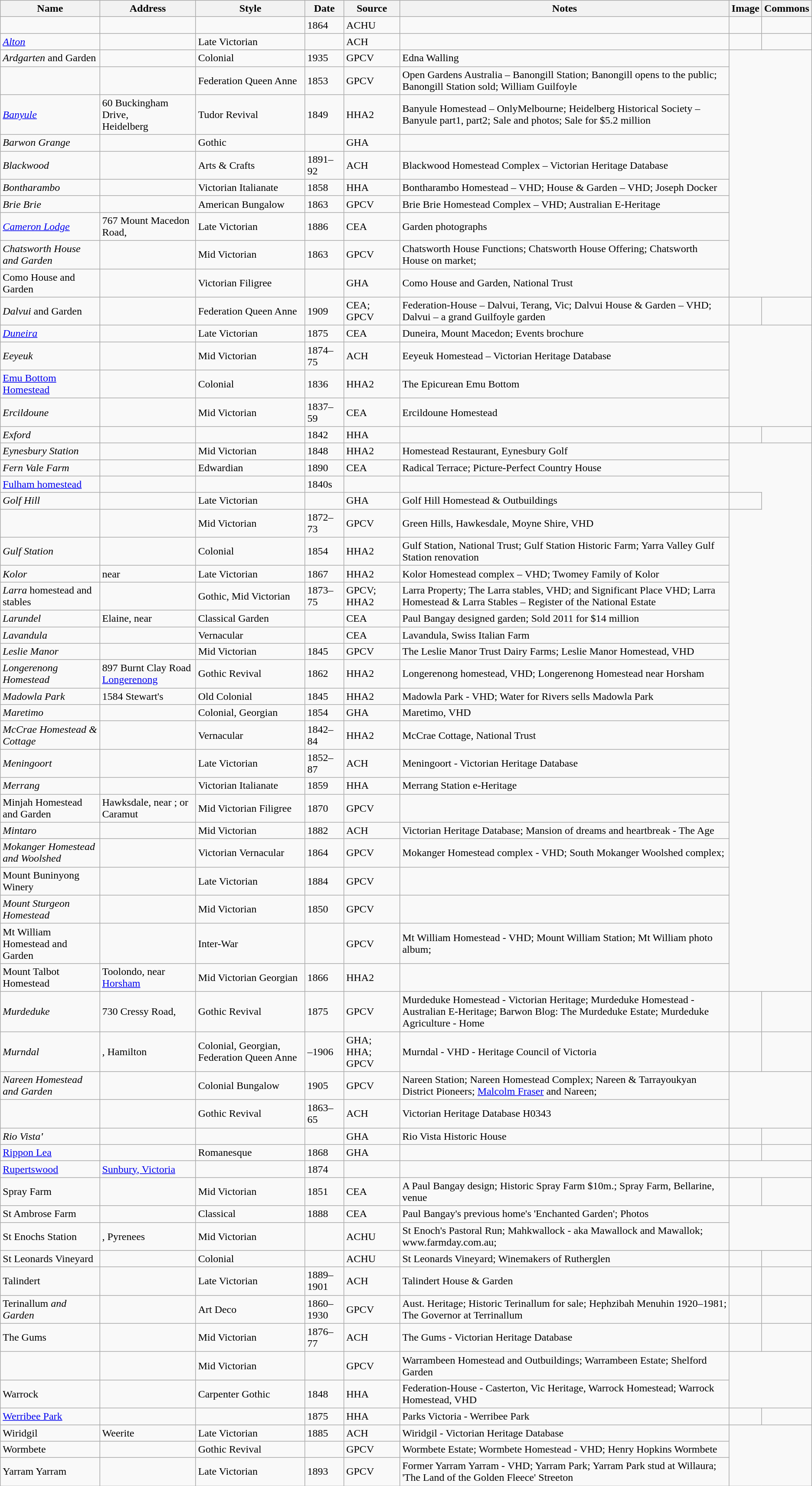<table class="wikitable sortable">
<tr>
<th>Name</th>
<th>Address</th>
<th>Style</th>
<th>Date</th>
<th>Source</th>
<th>Notes</th>
<th>Image</th>
<th>Commons</th>
</tr>
<tr>
<td></td>
<td></td>
<td></td>
<td>1864</td>
<td>ACHU</td>
<td></td>
<td></td>
<td></td>
</tr>
<tr>
<td><em><a href='#'>Alton</a></em></td>
<td></td>
<td>Late Victorian</td>
<td></td>
<td>ACH</td>
<td></td>
<td></td>
<td></td>
</tr>
<tr>
<td><em>Ardgarten</em> and Garden</td>
<td></td>
<td>Colonial</td>
<td>1935</td>
<td>GPCV</td>
<td>Edna Walling</td>
</tr>
<tr>
<td></td>
<td></td>
<td>Federation Queen Anne</td>
<td>1853</td>
<td>GPCV</td>
<td>Open Gardens Australia – Banongill Station; Banongill opens to the public; Banongill Station sold; William Guilfoyle</td>
</tr>
<tr>
<td><em><a href='#'>Banyule</a></em></td>
<td>60 Buckingham Drive,<br>Heidelberg</td>
<td>Tudor Revival</td>
<td>1849</td>
<td>HHA2</td>
<td>Banyule Homestead – OnlyMelbourne; Heidelberg Historical Society – Banyule part1, part2; Sale and photos; Sale for $5.2 million</td>
</tr>
<tr>
<td><em>Barwon Grange</em></td>
<td></td>
<td>Gothic</td>
<td></td>
<td>GHA</td>
<td></td>
</tr>
<tr>
<td><em>Blackwood</em></td>
<td></td>
<td>Arts & Crafts</td>
<td>1891–92</td>
<td>ACH</td>
<td>Blackwood Homestead Complex – Victorian Heritage Database</td>
</tr>
<tr>
<td><em>Bontharambo</em></td>
<td></td>
<td>Victorian Italianate</td>
<td>1858</td>
<td>HHA</td>
<td>Bontharambo Homestead – VHD; House & Garden – VHD; Joseph Docker</td>
</tr>
<tr>
<td><em>Brie Brie</em></td>
<td></td>
<td>American Bungalow</td>
<td>1863</td>
<td>GPCV</td>
<td>Brie Brie Homestead Complex – VHD; Australian E-Heritage</td>
</tr>
<tr>
<td><em><a href='#'>Cameron Lodge</a></em></td>
<td>767 Mount Macedon Road, </td>
<td>Late Victorian</td>
<td>1886</td>
<td>CEA</td>
<td>Garden photographs</td>
</tr>
<tr>
<td><em>Chatsworth House and Garden</em></td>
<td></td>
<td>Mid Victorian</td>
<td>1863</td>
<td>GPCV</td>
<td>Chatsworth House Functions; Chatsworth House Offering; Chatsworth House on market;</td>
</tr>
<tr>
<td>Como House and Garden</td>
<td></td>
<td>Victorian Filigree</td>
<td></td>
<td>GHA</td>
<td>Como House and Garden, National Trust</td>
</tr>
<tr>
<td><em>Dalvui</em> and Garden</td>
<td></td>
<td>Federation Queen Anne</td>
<td>1909</td>
<td>CEA; GPCV</td>
<td>Federation-House – Dalvui, Terang, Vic; Dalvui House & Garden – VHD; Dalvui – a grand Guilfoyle garden</td>
<td></td>
<td></td>
</tr>
<tr>
<td><em><a href='#'>Duneira</a></em></td>
<td></td>
<td>Late Victorian</td>
<td>1875</td>
<td>CEA</td>
<td>Duneira, Mount Macedon; Events brochure</td>
</tr>
<tr>
<td><em>Eeyeuk</em></td>
<td></td>
<td>Mid Victorian</td>
<td>1874–75</td>
<td>ACH</td>
<td>Eeyeuk Homestead – Victorian Heritage Database</td>
</tr>
<tr>
<td><a href='#'>Emu Bottom Homestead</a></td>
<td></td>
<td>Colonial</td>
<td>1836</td>
<td>HHA2</td>
<td>The Epicurean Emu Bottom</td>
</tr>
<tr>
<td><em>Ercildoune</em></td>
<td></td>
<td>Mid Victorian</td>
<td>1837–59</td>
<td>CEA</td>
<td>Ercildoune Homestead</td>
</tr>
<tr>
<td><em>Exford</em></td>
<td></td>
<td></td>
<td>1842</td>
<td>HHA</td>
<td></td>
<td></td>
<td></td>
</tr>
<tr>
<td><em>Eynesbury Station</em></td>
<td></td>
<td>Mid Victorian</td>
<td>1848</td>
<td>HHA2</td>
<td>Homestead Restaurant, Eynesbury Golf</td>
</tr>
<tr>
<td><em>Fern Vale Farm</em></td>
<td></td>
<td>Edwardian</td>
<td>1890</td>
<td>CEA</td>
<td>Radical Terrace; Picture-Perfect Country House</td>
</tr>
<tr>
<td><a href='#'>Fulham homestead</a></td>
<td></td>
<td></td>
<td>1840s</td>
<td></td>
<td></td>
</tr>
<tr>
<td><em>Golf Hill</em></td>
<td></td>
<td>Late Victorian</td>
<td></td>
<td>GHA</td>
<td>Golf Hill Homestead & Outbuildings</td>
<td></td>
</tr>
<tr>
<td></td>
<td></td>
<td>Mid Victorian</td>
<td>1872–73</td>
<td>GPCV</td>
<td>Green Hills, Hawkesdale, Moyne Shire, VHD</td>
</tr>
<tr>
<td><em>Gulf Station</em></td>
<td></td>
<td>Colonial</td>
<td>1854</td>
<td>HHA2</td>
<td>Gulf Station, National Trust; Gulf Station Historic Farm; Yarra Valley Gulf Station renovation</td>
</tr>
<tr>
<td><em>Kolor</em></td>
<td>near </td>
<td>Late Victorian</td>
<td>1867</td>
<td>HHA2</td>
<td>Kolor Homestead complex – VHD; Twomey Family of Kolor</td>
</tr>
<tr>
<td><em>Larra</em> homestead and stables</td>
<td></td>
<td>Gothic, Mid Victorian</td>
<td>1873–75</td>
<td>GPCV; HHA2</td>
<td>Larra Property; The Larra stables, VHD; and Significant Place VHD; Larra Homestead & Larra Stables – Register of the National Estate</td>
</tr>
<tr>
<td><em>Larundel</em></td>
<td>Elaine, near </td>
<td>Classical Garden</td>
<td></td>
<td>CEA</td>
<td>Paul Bangay designed garden; Sold 2011 for $14 million</td>
</tr>
<tr>
<td><em>Lavandula</em></td>
<td></td>
<td>Vernacular</td>
<td></td>
<td>CEA</td>
<td>Lavandula, Swiss Italian Farm</td>
</tr>
<tr>
<td><em>Leslie Manor</em></td>
<td></td>
<td>Mid Victorian</td>
<td>1845</td>
<td>GPCV</td>
<td>The Leslie Manor Trust Dairy Farms; Leslie Manor Homestead, VHD</td>
</tr>
<tr>
<td><em>Longerenong Homestead</em></td>
<td>897 Burnt Clay Road <a href='#'>Longerenong</a></td>
<td>Gothic Revival</td>
<td>1862</td>
<td>HHA2</td>
<td>Longerenong homestead, VHD; Longerenong Homestead near Horsham</td>
</tr>
<tr>
<td><em>Madowla Park</em></td>
<td>1584 Stewart's</td>
<td>Old Colonial</td>
<td>1845</td>
<td>HHA2</td>
<td>Madowla Park - VHD; Water for Rivers sells Madowla Park</td>
</tr>
<tr>
<td><em>Maretimo</em></td>
<td></td>
<td>Colonial, Georgian</td>
<td>1854</td>
<td>GHA</td>
<td>Maretimo, VHD</td>
</tr>
<tr>
<td><em>McCrae Homestead & Cottage</em></td>
<td></td>
<td>Vernacular</td>
<td>1842–84</td>
<td>HHA2</td>
<td>McCrae Cottage, National Trust</td>
</tr>
<tr>
<td><em>Meningoort</em></td>
<td></td>
<td>Late Victorian</td>
<td>1852–87</td>
<td>ACH</td>
<td>Meningoort - Victorian Heritage Database</td>
</tr>
<tr>
<td><em>Merrang</em></td>
<td></td>
<td>Victorian Italianate</td>
<td>1859</td>
<td>HHA</td>
<td>Merrang Station e-Heritage</td>
</tr>
<tr>
<td>Minjah Homestead and Garden</td>
<td>Hawksdale, near ; or Caramut</td>
<td>Mid Victorian Filigree</td>
<td>1870</td>
<td>GPCV</td>
<td></td>
</tr>
<tr>
<td><em>Mintaro</em></td>
<td></td>
<td>Mid Victorian</td>
<td>1882</td>
<td>ACH</td>
<td>Victorian Heritage Database; Mansion of dreams and heartbreak - The Age</td>
</tr>
<tr>
<td><em>Mokanger Homestead and Woolshed</em></td>
<td></td>
<td>Victorian Vernacular</td>
<td>1864</td>
<td>GPCV</td>
<td>Mokanger Homestead complex - VHD; South Mokanger Woolshed complex;</td>
</tr>
<tr>
<td>Mount Buninyong Winery</td>
<td></td>
<td>Late Victorian</td>
<td>1884</td>
<td>GPCV</td>
<td></td>
</tr>
<tr>
<td><em>Mount Sturgeon Homestead</em></td>
<td></td>
<td>Mid Victorian</td>
<td>1850</td>
<td>GPCV</td>
<td></td>
</tr>
<tr>
<td>Mt William Homestead and Garden</td>
<td></td>
<td>Inter-War</td>
<td></td>
<td>GPCV</td>
<td>Mt William Homestead - VHD; Mount William Station; Mt William photo album;</td>
</tr>
<tr>
<td>Mount Talbot Homestead</td>
<td>Toolondo, near <a href='#'>Horsham</a></td>
<td>Mid Victorian Georgian</td>
<td>1866</td>
<td>HHA2</td>
<td></td>
</tr>
<tr>
<td><em>Murdeduke</em></td>
<td>730 Cressy Road, </td>
<td>Gothic Revival</td>
<td>1875</td>
<td>GPCV</td>
<td>Murdeduke Homestead - Victorian Heritage; Murdeduke Homestead - Australian E-Heritage; Barwon Blog: The Murdeduke Estate; Murdeduke Agriculture - Home</td>
<td></td>
<td></td>
</tr>
<tr>
<td><em>Murndal</em></td>
<td>, Hamilton</td>
<td>Colonial, Georgian, Federation Queen Anne</td>
<td>–1906</td>
<td>GHA; HHA; GPCV</td>
<td>Murndal - VHD - Heritage Council of Victoria</td>
<td></td>
<td></td>
</tr>
<tr>
<td><em>Nareen Homestead and Garden</em></td>
<td></td>
<td>Colonial Bungalow</td>
<td>1905</td>
<td>GPCV</td>
<td>Nareen Station; Nareen Homestead Complex; Nareen & Tarrayoukyan District Pioneers; <a href='#'>Malcolm Fraser</a> and Nareen;</td>
</tr>
<tr>
<td></td>
<td></td>
<td>Gothic Revival</td>
<td>1863–65</td>
<td>ACH</td>
<td>Victorian Heritage Database H0343</td>
</tr>
<tr>
<td><em>Rio Vista<strong>'</td>
<td></td>
<td></td>
<td></td>
<td>GHA</td>
<td>Rio Vista Historic House</td>
<td></td>
<td></td>
</tr>
<tr>
<td></em><a href='#'>Rippon Lea</a><em></td>
<td></td>
<td>Romanesque</td>
<td>1868</td>
<td>GHA</td>
<td></td>
<td></td>
<td></td>
</tr>
<tr>
<td></em><a href='#'>Rupertswood</a><em></td>
<td><a href='#'>Sunbury, Victoria</a></td>
<td></td>
<td>1874</td>
<td></td>
<td></td>
</tr>
<tr>
<td></em>Spray Farm<em></td>
<td></td>
<td>Mid Victorian</td>
<td>1851</td>
<td>CEA</td>
<td>A Paul Bangay design; Historic Spray Farm $10m.; Spray Farm, Bellarine, venue</td>
<td></td>
<td></td>
</tr>
<tr>
<td></em>St Ambrose Farm<em></td>
<td></td>
<td>Classical</td>
<td>1888</td>
<td>CEA</td>
<td>Paul Bangay's previous home's 'Enchanted Garden'; Photos</td>
</tr>
<tr>
<td></em>St Enochs Station<em></td>
<td>, Pyrenees</td>
<td>Mid Victorian</td>
<td></td>
<td>ACHU</td>
<td>St Enoch's Pastoral Run; Mahkwallock - aka Mawallock and Mawallok; www.farmday.com.au;</td>
</tr>
<tr>
<td></em>St Leonards Vineyard<em></td>
<td></td>
<td>Colonial</td>
<td></td>
<td>ACHU</td>
<td>St Leonards Vineyard; Winemakers of Rutherglen</td>
<td></td>
<td></td>
</tr>
<tr>
<td></em>Talindert<em></td>
<td></td>
<td>Late Victorian</td>
<td>1889–1901</td>
<td>ACH</td>
<td>Talindert House & Garden</td>
<td></td>
<td></td>
</tr>
<tr>
<td></em>Terinallum<em> and Garden</td>
<td></td>
<td>Art Deco</td>
<td>1860–1930</td>
<td>GPCV</td>
<td Terrinallum Woolshed and Quarters>Aust. Heritage; Historic Terinallum for sale; Hephzibah Menuhin 1920–1981; The Governor at Terrinallum</td>
<td></td>
<td></td>
</tr>
<tr>
<td></em>The Gums<em></td>
<td></td>
<td>Mid Victorian</td>
<td>1876–77</td>
<td>ACH</td>
<td>The Gums - Victorian Heritage Database</td>
<td></td>
<td></td>
</tr>
<tr>
<td></td>
<td></td>
<td>Mid Victorian</td>
<td></td>
<td>GPCV</td>
<td>Warrambeen Homestead and Outbuildings; Warrambeen Estate; Shelford Garden</td>
</tr>
<tr>
<td></em>Warrock<em></td>
<td></td>
<td>Carpenter Gothic</td>
<td>1848</td>
<td>HHA</td>
<td>Federation-House - Casterton, Vic Heritage, Warrock Homestead; Warrock Homestead, VHD</td>
</tr>
<tr>
<td><a href='#'>Werribee Park</a></td>
<td></td>
<td></td>
<td>1875</td>
<td>HHA</td>
<td>Parks Victoria - Werribee Park</td>
<td></td>
<td></td>
</tr>
<tr>
<td></em>Wiridgil<em></td>
<td>Weerite</td>
<td>Late Victorian</td>
<td>1885</td>
<td>ACH</td>
<td>Wiridgil - Victorian Heritage Database</td>
</tr>
<tr>
<td></em>Wormbete<em></td>
<td></td>
<td>Gothic Revival</td>
<td></td>
<td>GPCV</td>
<td>Wormbete Estate; Wormbete Homestead - VHD; Henry Hopkins Wormbete</td>
</tr>
<tr>
<td></em>Yarram Yarram<em></td>
<td></td>
<td>Late Victorian</td>
<td>1893</td>
<td>GPCV</td>
<td>Former Yarram Yarram - VHD; Yarram Park; Yarram Park stud at Willaura; 'The Land of the Golden Fleece' Streeton</td>
</tr>
</table>
